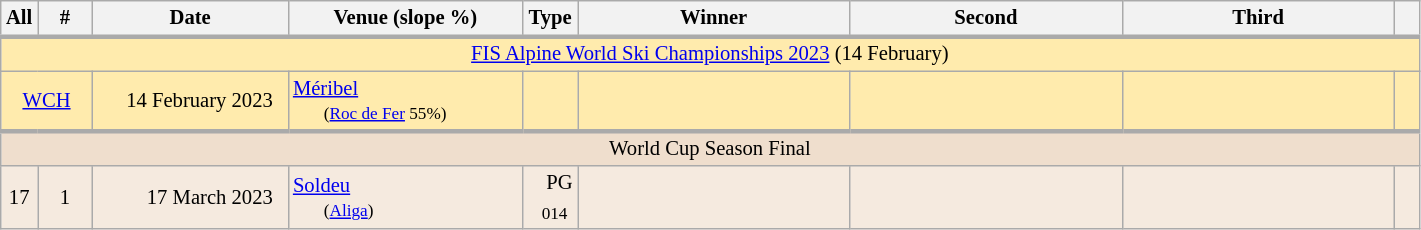<table class="wikitable sortable" style="background:#fff; font-size:86%; line-height:16px; border:grey solid 1px; border-collapse:collapse;">
<tr>
<th style="width:18px;">All</th>
<th style="width:30px;">#</th>
<th style="width:124px;">Date</th>
<th style="width:150px;">Venue (slope %)</th>
<th style="width:30px;">Type</th>
<th style="width:175px;">Winner</th>
<th style="width:175px;">Second</th>
<th style="width:175px;">Third</th>
<th scope="col" style="width:10px;"></th>
</tr>
<tr style="background:#FFEBAD">
<td align=center style="border-top-width:3px" colspan=9><a href='#'>FIS Alpine World Ski Championships 2023</a> (14 February)</td>
</tr>
<tr style="background:#FFEBAD">
<td colspan=2 align="center" style="border-bottom-width:3px"><a href='#'>WCH</a></td>
<td align="right" style="border-bottom-width:3px">14 February 2023  </td>
<td style="border-bottom-width:3px"> <a href='#'>Méribel</a><br>         <small>(<a href='#'>Roc de Fer</a> 55%)</small></td>
<td align="center" style="border-bottom-width:3px"></td>
<td style="border-bottom-width:3px; vertical-align: top;"></td>
<td style="border-bottom-width:3px; vertical-align: top;"></td>
<td style="border-bottom-width:3px; vertical-align: top;"></td>
<td style="border-bottom-width:3px"></td>
</tr>
<tr>
<td bgcolor=#EFDECD colspan=11 align=center>World Cup Season Final</td>
</tr>
<tr bgcolor=#F5EADF>
<td align="center">17</td>
<td align="center">1</td>
<td align="right">17 March 2023  </td>
<td> <a href='#'>Soldeu</a><br>         <small>(<a href='#'>Aliga</a>)</small></td>
<td align=right>PG <sub>014</sub> </td>
<td style="vertical-align: top;"></td>
<td></td>
<td></td>
<td></td>
</tr>
</table>
